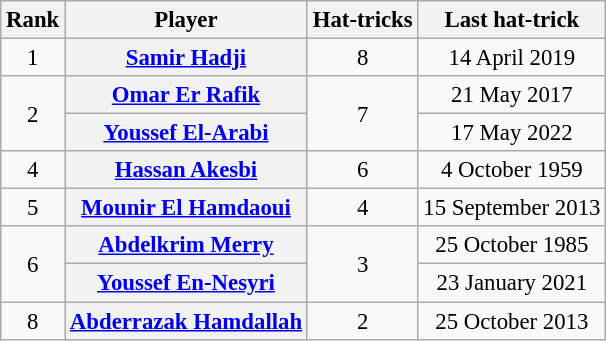<table class="wikitable plainrowheaders sortable" style="text-align:center;font-size:95%">
<tr>
<th scope="col">Rank</th>
<th scope="col">Player</th>
<th scope="col">Hat-tricks</th>
<th scope="col">Last hat-trick</th>
</tr>
<tr>
<td>1</td>
<th scope="row"><a href='#'>Samir Hadji</a></th>
<td align="center">8</td>
<td align="center">14 April 2019</td>
</tr>
<tr>
<td rowspan="2" style="border-top:1px solid silver">2</td>
<th scope="row"><a href='#'>Omar Er Rafik</a></th>
<td rowspan="2" style="text-align:center;border-top:1px solid silver">7</td>
<td align="center">21 May 2017</td>
</tr>
<tr>
<th scope="row"><a href='#'>Youssef El-Arabi</a></th>
<td align="center">17 May 2022</td>
</tr>
<tr>
<td>4</td>
<th scope="row"><a href='#'>Hassan Akesbi</a></th>
<td align="center">6</td>
<td align="center">4 October 1959</td>
</tr>
<tr>
<td>5</td>
<th scope="row"><a href='#'>Mounir El Hamdaoui</a></th>
<td align="center">4</td>
<td align="center">15 September 2013</td>
</tr>
<tr>
<td rowspan="2" style="border-top:1px solid silver">6</td>
<th scope="row"><a href='#'>Abdelkrim Merry</a></th>
<td rowspan="2" style="text-align:center;border-top:1px solid silver">3</td>
<td align="center">25 October 1985</td>
</tr>
<tr>
<th scope="row"><a href='#'>Youssef En-Nesyri</a></th>
<td align="center">23 January 2021</td>
</tr>
<tr>
<td>8</td>
<th scope="row"><a href='#'>Abderrazak Hamdallah</a></th>
<td align="center">2</td>
<td align="center">25 October 2013</td>
</tr>
</table>
